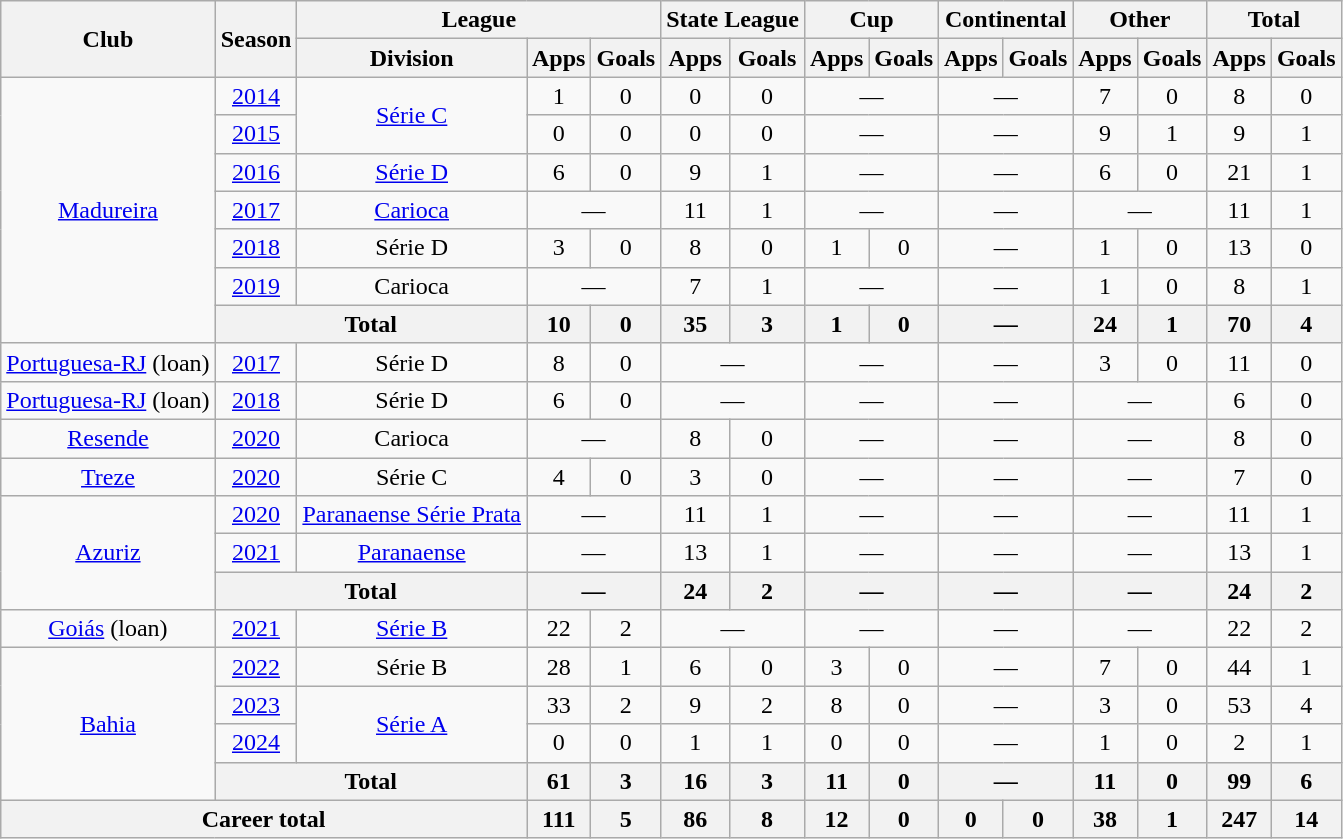<table class="wikitable" style="text-align: center;">
<tr>
<th rowspan="2">Club</th>
<th rowspan="2">Season</th>
<th colspan="3">League</th>
<th colspan="2">State League</th>
<th colspan="2">Cup</th>
<th colspan="2">Continental</th>
<th colspan="2">Other</th>
<th colspan="2">Total</th>
</tr>
<tr>
<th>Division</th>
<th>Apps</th>
<th>Goals</th>
<th>Apps</th>
<th>Goals</th>
<th>Apps</th>
<th>Goals</th>
<th>Apps</th>
<th>Goals</th>
<th>Apps</th>
<th>Goals</th>
<th>Apps</th>
<th>Goals</th>
</tr>
<tr>
<td rowspan="7" valign="center"><a href='#'>Madureira</a></td>
<td><a href='#'>2014</a></td>
<td rowspan="2"><a href='#'>Série C</a></td>
<td>1</td>
<td>0</td>
<td>0</td>
<td>0</td>
<td colspan="2">—</td>
<td colspan="2">—</td>
<td>7</td>
<td>0</td>
<td>8</td>
<td>0</td>
</tr>
<tr>
<td><a href='#'>2015</a></td>
<td>0</td>
<td>0</td>
<td>0</td>
<td>0</td>
<td colspan="2">—</td>
<td colspan="2">—</td>
<td>9</td>
<td>1</td>
<td>9</td>
<td>1</td>
</tr>
<tr>
<td><a href='#'>2016</a></td>
<td><a href='#'>Série D</a></td>
<td>6</td>
<td>0</td>
<td>9</td>
<td>1</td>
<td colspan="2">—</td>
<td colspan="2">—</td>
<td>6</td>
<td>0</td>
<td>21</td>
<td>1</td>
</tr>
<tr>
<td><a href='#'>2017</a></td>
<td><a href='#'>Carioca</a></td>
<td colspan="2">—</td>
<td>11</td>
<td>1</td>
<td colspan="2">—</td>
<td colspan="2">—</td>
<td colspan="2">—</td>
<td>11</td>
<td>1</td>
</tr>
<tr>
<td><a href='#'>2018</a></td>
<td>Série D</td>
<td>3</td>
<td>0</td>
<td>8</td>
<td>0</td>
<td>1</td>
<td>0</td>
<td colspan="2">—</td>
<td>1</td>
<td>0</td>
<td>13</td>
<td>0</td>
</tr>
<tr>
<td><a href='#'>2019</a></td>
<td>Carioca</td>
<td colspan="2">—</td>
<td>7</td>
<td>1</td>
<td colspan="2">—</td>
<td colspan="2">—</td>
<td>1</td>
<td>0</td>
<td>8</td>
<td>1</td>
</tr>
<tr>
<th colspan="2">Total</th>
<th>10</th>
<th>0</th>
<th>35</th>
<th>3</th>
<th>1</th>
<th>0</th>
<th colspan="2">—</th>
<th>24</th>
<th>1</th>
<th>70</th>
<th>4</th>
</tr>
<tr>
<td valign="center"><a href='#'>Portuguesa-RJ</a> (loan)</td>
<td><a href='#'>2017</a></td>
<td>Série D</td>
<td>8</td>
<td>0</td>
<td colspan="2">—</td>
<td colspan="2">—</td>
<td colspan="2">—</td>
<td>3</td>
<td>0</td>
<td>11</td>
<td>0</td>
</tr>
<tr>
<td valign="center"><a href='#'>Portuguesa-RJ</a> (loan)</td>
<td><a href='#'>2018</a></td>
<td>Série D</td>
<td>6</td>
<td>0</td>
<td colspan="2">—</td>
<td colspan="2">—</td>
<td colspan="2">—</td>
<td colspan="2">—</td>
<td>6</td>
<td>0</td>
</tr>
<tr>
<td valign="center"><a href='#'>Resende</a></td>
<td><a href='#'>2020</a></td>
<td>Carioca</td>
<td colspan="2">—</td>
<td>8</td>
<td>0</td>
<td colspan="2">—</td>
<td colspan="2">—</td>
<td colspan="2">—</td>
<td>8</td>
<td>0</td>
</tr>
<tr>
<td valign="center"><a href='#'>Treze</a></td>
<td><a href='#'>2020</a></td>
<td>Série C</td>
<td>4</td>
<td>0</td>
<td>3</td>
<td>0</td>
<td colspan="2">—</td>
<td colspan="2">—</td>
<td colspan="2">—</td>
<td>7</td>
<td>0</td>
</tr>
<tr>
<td rowspan="3" valign="center"><a href='#'>Azuriz</a></td>
<td><a href='#'>2020</a></td>
<td><a href='#'>Paranaense Série Prata</a></td>
<td colspan="2">—</td>
<td>11</td>
<td>1</td>
<td colspan="2">—</td>
<td colspan="2">—</td>
<td colspan="2">—</td>
<td>11</td>
<td>1</td>
</tr>
<tr>
<td><a href='#'>2021</a></td>
<td><a href='#'>Paranaense</a></td>
<td colspan="2">—</td>
<td>13</td>
<td>1</td>
<td colspan="2">—</td>
<td colspan="2">—</td>
<td colspan="2">—</td>
<td>13</td>
<td>1</td>
</tr>
<tr>
<th colspan="2">Total</th>
<th colspan="2">—</th>
<th>24</th>
<th>2</th>
<th colspan="2">—</th>
<th colspan="2">—</th>
<th colspan="2">—</th>
<th>24</th>
<th>2</th>
</tr>
<tr>
<td valign="center"><a href='#'>Goiás</a> (loan)</td>
<td><a href='#'>2021</a></td>
<td><a href='#'>Série B</a></td>
<td>22</td>
<td>2</td>
<td colspan="2">—</td>
<td colspan="2">—</td>
<td colspan="2">—</td>
<td colspan="2">—</td>
<td>22</td>
<td>2</td>
</tr>
<tr>
<td rowspan="4" valign="center"><a href='#'>Bahia</a></td>
<td><a href='#'>2022</a></td>
<td>Série B</td>
<td>28</td>
<td>1</td>
<td>6</td>
<td>0</td>
<td>3</td>
<td>0</td>
<td colspan="2">—</td>
<td>7</td>
<td>0</td>
<td>44</td>
<td>1</td>
</tr>
<tr>
<td><a href='#'>2023</a></td>
<td rowspan="2"><a href='#'>Série A</a></td>
<td>33</td>
<td>2</td>
<td>9</td>
<td>2</td>
<td>8</td>
<td>0</td>
<td colspan="2">—</td>
<td>3</td>
<td>0</td>
<td>53</td>
<td>4</td>
</tr>
<tr>
<td><a href='#'>2024</a></td>
<td>0</td>
<td>0</td>
<td>1</td>
<td>1</td>
<td>0</td>
<td>0</td>
<td colspan="2">—</td>
<td>1</td>
<td>0</td>
<td>2</td>
<td>1</td>
</tr>
<tr>
<th colspan="2">Total</th>
<th>61</th>
<th>3</th>
<th>16</th>
<th>3</th>
<th>11</th>
<th>0</th>
<th colspan="2">—</th>
<th>11</th>
<th>0</th>
<th>99</th>
<th>6</th>
</tr>
<tr>
<th colspan="3"><strong>Career total</strong></th>
<th>111</th>
<th>5</th>
<th>86</th>
<th>8</th>
<th>12</th>
<th>0</th>
<th>0</th>
<th>0</th>
<th>38</th>
<th>1</th>
<th>247</th>
<th>14</th>
</tr>
</table>
